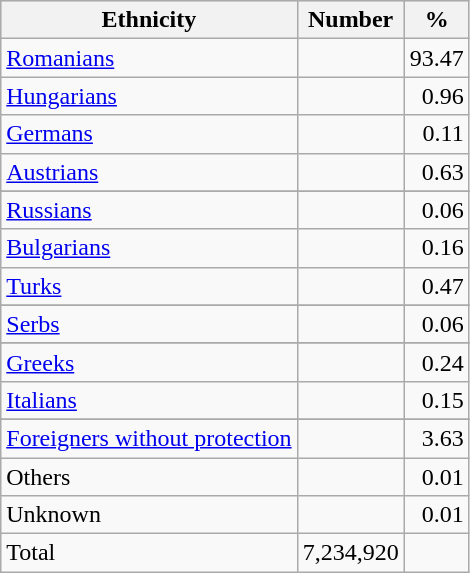<table class="wikitable">
<tr style="background:#e0e0e0;">
<th>Ethnicity</th>
<th>Number</th>
<th>%</th>
</tr>
<tr>
<td><a href='#'>Romanians</a></td>
<td style="text-align:right;"></td>
<td style="text-align:right;">93.47</td>
</tr>
<tr>
<td><a href='#'>Hungarians</a></td>
<td style="text-align:right;"></td>
<td style="text-align:right;">0.96</td>
</tr>
<tr>
<td><a href='#'>Germans</a></td>
<td style="text-align:right;"></td>
<td style="text-align:right;">0.11</td>
</tr>
<tr>
<td><a href='#'>Austrians</a></td>
<td style="text-align:right;"></td>
<td style="text-align:right;">0.63</td>
</tr>
<tr>
</tr>
<tr>
<td><a href='#'>Russians</a></td>
<td style="text-align:right;"></td>
<td style="text-align:right;">0.06</td>
</tr>
<tr>
<td><a href='#'>Bulgarians</a></td>
<td style="text-align:right;"></td>
<td style="text-align:right;">0.16</td>
</tr>
<tr>
<td><a href='#'>Turks</a></td>
<td style="text-align:right;"></td>
<td style="text-align:right;">0.47</td>
</tr>
<tr>
</tr>
<tr>
<td><a href='#'>Serbs</a></td>
<td style="text-align:right;"></td>
<td style="text-align:right;">0.06</td>
</tr>
<tr>
</tr>
<tr>
<td><a href='#'>Greeks</a></td>
<td style="text-align:right;"></td>
<td style="text-align:right;">0.24</td>
</tr>
<tr>
<td><a href='#'>Italians</a></td>
<td style="text-align:right;"></td>
<td style="text-align:right;">0.15</td>
</tr>
<tr>
</tr>
<tr>
<td><a href='#'>Foreigners without protection</a></td>
<td style="text-align:right;"></td>
<td style="text-align:right;">3.63</td>
</tr>
<tr>
<td>Others</td>
<td style="text-align:right;"></td>
<td style="text-align:right;">0.01</td>
</tr>
<tr>
<td>Unknown</td>
<td style="text-align:right;"></td>
<td style="text-align:right;">0.01</td>
</tr>
<tr>
<td>Total</td>
<td>7,234,920</td>
<td></td>
</tr>
</table>
